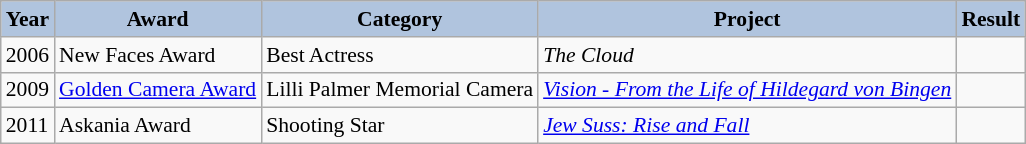<table class="wikitable" style="font-size:90%;">
<tr>
<th style="background:#B0C4DE;">Year</th>
<th style="background:#B0C4DE;">Award</th>
<th style="background:#B0C4DE;">Category</th>
<th style="background:#B0C4DE;">Project</th>
<th style="background:#B0C4DE;">Result</th>
</tr>
<tr>
<td>2006</td>
<td>New Faces Award</td>
<td>Best Actress</td>
<td><em>The Cloud</em></td>
<td></td>
</tr>
<tr>
<td>2009</td>
<td><a href='#'>Golden Camera Award</a></td>
<td>Lilli Palmer Memorial Camera</td>
<td><em><a href='#'>Vision - From the Life of Hildegard von Bingen</a></em></td>
<td></td>
</tr>
<tr>
<td>2011</td>
<td>Askania Award</td>
<td>Shooting Star</td>
<td><em><a href='#'>Jew Suss: Rise and Fall</a></em></td>
<td></td>
</tr>
</table>
